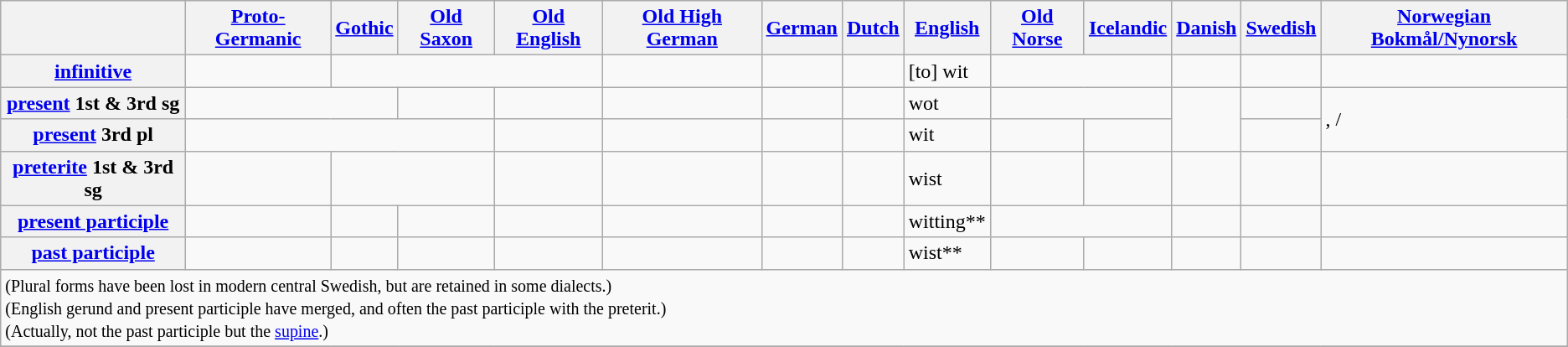<table class="wikitable">
<tr>
<th></th>
<th><a href='#'>Proto-Germanic</a></th>
<th><a href='#'>Gothic</a></th>
<th><a href='#'>Old Saxon</a></th>
<th><a href='#'>Old English</a></th>
<th><a href='#'>Old High German</a></th>
<th><a href='#'>German</a></th>
<th><a href='#'>Dutch</a></th>
<th><a href='#'>English</a></th>
<th><a href='#'>Old Norse</a></th>
<th><a href='#'>Icelandic</a></th>
<th><a href='#'>Danish</a></th>
<th><a href='#'>Swedish</a></th>
<th><a href='#'>Norwegian Bokmål/Nynorsk</a></th>
</tr>
<tr>
<th><a href='#'>infinitive</a></th>
<td></td>
<td colspan="3"></td>
<td></td>
<td></td>
<td></td>
<td>[to] wit</td>
<td colspan="2"></td>
<td></td>
<td></td>
<td></td>
</tr>
<tr>
<th><a href='#'>present</a> 1st & 3rd sg</th>
<td colspan="2"></td>
<td></td>
<td></td>
<td></td>
<td></td>
<td></td>
<td>wot</td>
<td colspan="2"></td>
<td rowspan="2"></td>
<td></td>
<td rowspan="2">,  / </td>
</tr>
<tr>
<th><a href='#'>present</a> 3rd pl</th>
<td colspan="3"></td>
<td></td>
<td></td>
<td></td>
<td></td>
<td>wit</td>
<td></td>
<td></td>
<td></td>
</tr>
<tr>
<th><a href='#'>preterite</a> 1st & 3rd sg</th>
<td></td>
<td colspan="2"></td>
<td></td>
<td></td>
<td></td>
<td></td>
<td>wist</td>
<td></td>
<td></td>
<td></td>
<td></td>
<td></td>
</tr>
<tr>
<th><a href='#'>present participle</a></th>
<td></td>
<td></td>
<td></td>
<td></td>
<td></td>
<td></td>
<td></td>
<td>witting**</td>
<td colspan="2"></td>
<td></td>
<td></td>
<td></td>
</tr>
<tr>
<th><a href='#'>past participle</a></th>
<td></td>
<td></td>
<td></td>
<td></td>
<td></td>
<td></td>
<td></td>
<td>wist**</td>
<td></td>
<td></td>
<td></td>
<td></td>
<td></td>
</tr>
<tr>
<td colspan="14"><small>(Plural forms have been lost in modern central Swedish, but are retained in some dialects.)</small><br><small>(English gerund and present participle have merged, and often the past participle with the preterit.)</small><br><small>(Actually, not the past participle but the <a href='#'>supine</a>.)</small></td>
</tr>
<tr>
</tr>
</table>
